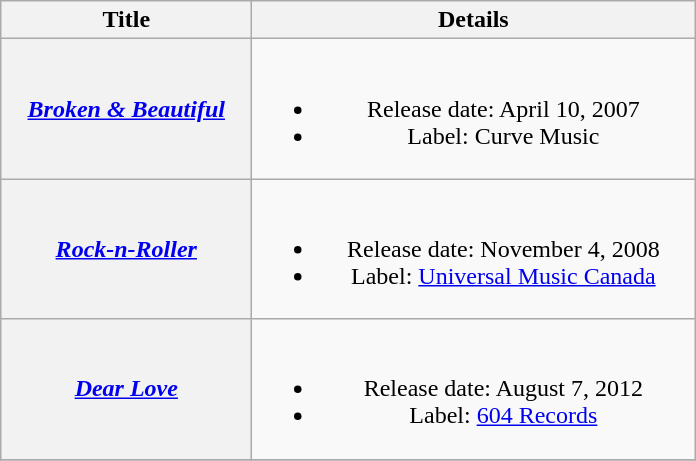<table class="wikitable plainrowheaders" style="text-align:center;">
<tr>
<th style="width:10em;">Title</th>
<th style="width:18em;">Details</th>
</tr>
<tr>
<th scope="row"><em><a href='#'>Broken & Beautiful</a></em></th>
<td><br><ul><li>Release date: April 10, 2007</li><li>Label: Curve Music</li></ul></td>
</tr>
<tr>
<th scope="row"><em><a href='#'>Rock-n-Roller</a></em></th>
<td><br><ul><li>Release date: November 4, 2008</li><li>Label: <a href='#'>Universal Music Canada</a></li></ul></td>
</tr>
<tr>
<th scope="row"><em><a href='#'>Dear Love</a></em></th>
<td><br><ul><li>Release date: August 7, 2012</li><li>Label: <a href='#'>604 Records</a></li></ul></td>
</tr>
<tr>
</tr>
</table>
